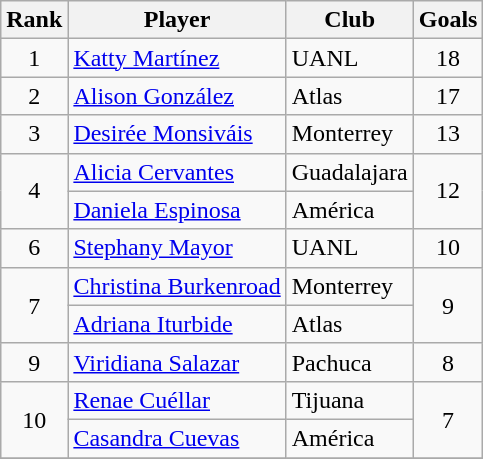<table class="wikitable">
<tr>
<th>Rank</th>
<th>Player</th>
<th>Club</th>
<th>Goals</th>
</tr>
<tr>
<td align=center rowspan=1>1</td>
<td> <a href='#'>Katty Martínez</a></td>
<td>UANL</td>
<td align=center rowspan=1>18</td>
</tr>
<tr>
<td align=center rowspan=1>2</td>
<td> <a href='#'>Alison González</a></td>
<td>Atlas</td>
<td align=center rowspan=1>17</td>
</tr>
<tr>
<td align=center rowspan=1>3</td>
<td> <a href='#'>Desirée Monsiváis</a></td>
<td>Monterrey</td>
<td align=center rowspan=1>13</td>
</tr>
<tr>
<td align=center rowspan=2>4</td>
<td> <a href='#'>Alicia Cervantes</a></td>
<td>Guadalajara</td>
<td align=center rowspan=2>12</td>
</tr>
<tr>
<td> <a href='#'>Daniela Espinosa</a></td>
<td>América</td>
</tr>
<tr>
<td align=center rowspan=1>6</td>
<td> <a href='#'>Stephany Mayor</a></td>
<td>UANL</td>
<td align=center rowspan=1>10</td>
</tr>
<tr>
<td align=center rowspan=2>7</td>
<td> <a href='#'>Christina Burkenroad</a></td>
<td>Monterrey</td>
<td align=center rowspan=2>9</td>
</tr>
<tr>
<td> <a href='#'>Adriana Iturbide</a></td>
<td>Atlas</td>
</tr>
<tr>
<td align=center rowspan=1>9</td>
<td> <a href='#'>Viridiana Salazar</a></td>
<td>Pachuca</td>
<td align=center rowspan=1>8</td>
</tr>
<tr>
<td align=center rowspan=2>10</td>
<td> <a href='#'>Renae Cuéllar</a></td>
<td>Tijuana</td>
<td align=center rowspan=2>7</td>
</tr>
<tr>
<td> <a href='#'>Casandra Cuevas</a></td>
<td>América</td>
</tr>
<tr>
</tr>
</table>
